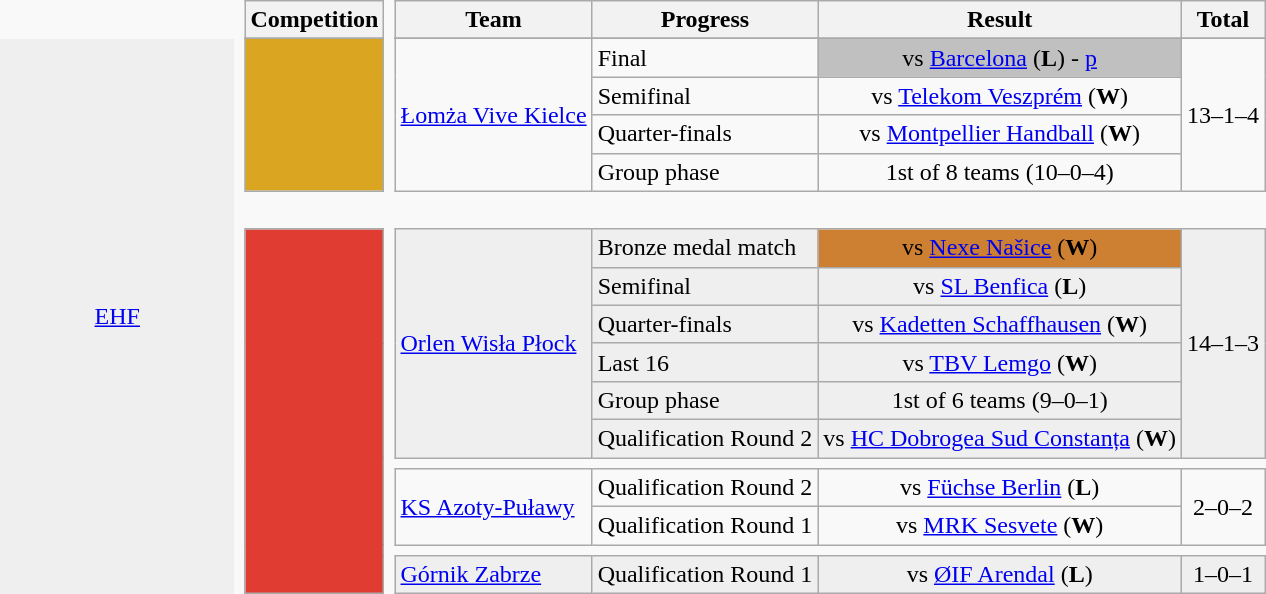<table class="wikitable" style="border: none;">
<tr>
<td style="border: none;" width=150px></td>
<td style="border: none;"></td>
<th style="text-align: center;">Competition</th>
<td style="border: none;"></td>
<th>Team</th>
<th>Progress</th>
<th>Result</th>
<th>Total </th>
</tr>
<tr>
<td rowspan=17 style="text-align: center; border: none; background-color: #efefef;"><a href='#'>EHF</a></td>
<td rowspan=17 style="border: none;"><br></td>
</tr>
<tr>
<td rowspan=4 style="text-align:center; background-color: #DAA520;"><strong><a href='#'></a></strong></td>
<td rowspan=4 style="border: none;"></td>
<td rowspan=4><a href='#'>Łomża Vive Kielce</a></td>
<td>Final</td>
<td style="background:silver;text-align:center">vs  <a href='#'>Barcelona</a> (<strong>L</strong>) - <a href='#'>p</a></td>
<td rowspan=4 style="text-align:center;">13–1–4</td>
</tr>
<tr>
<td>Semifinal</td>
<td style="text-align:center;">vs  <a href='#'>Telekom Veszprém</a> (<strong>W</strong>)</td>
</tr>
<tr>
<td>Quarter-finals</td>
<td style="text-align:center">vs  <a href='#'>Montpellier Handball</a> (<strong>W</strong>)</td>
</tr>
<tr>
<td>Group phase</td>
<td style="text-align:center;">1st of 8 teams (10–0–4)</td>
</tr>
<tr>
<td colspan=6 style="border: none;"><br></td>
</tr>
<tr>
<td rowspan=11 style="text-align:center; background-color: #E03C31;"><strong><a href='#'></a></strong></td>
<td rowspan=11 style="border: none;"></td>
<td rowspan=6 style="background-color: #efefef;"><a href='#'>Orlen Wisła Płock</a></td>
<td style="background-color: #efefef;">Bronze medal match</td>
<td style="background:#CD7F32;text-align:center">vs  <a href='#'>Nexe Našice</a> (<strong>W</strong>)</td>
<td rowspan=6 style="background-color: #efefef; text-align:center;">14–1–3</td>
</tr>
<tr>
<td style="background-color: #efefef;">Semifinal</td>
<td style="background-color: #efefef; text-align:center;">vs  <a href='#'>SL Benfica</a> (<strong>L</strong>)</td>
</tr>
<tr>
<td style="background-color: #efefef;">Quarter-finals</td>
<td style="background-color: #efefef; text-align:center;">vs  <a href='#'>Kadetten Schaffhausen</a> (<strong>W</strong>)</td>
</tr>
<tr>
<td style="background-color: #efefef;">Last 16</td>
<td style="background-color: #efefef; text-align:center;">vs  <a href='#'>TBV Lemgo</a> (<strong>W</strong>)</td>
</tr>
<tr>
<td style="background-color: #efefef;">Group phase</td>
<td style="background-color: #efefef; text-align:center;">1st of 6 teams (9–0–1)</td>
</tr>
<tr>
<td style="background-color: #efefef;">Qualification Round 2</td>
<td style="background-color: #efefef; text-align:center;">vs  <a href='#'>HC Dobrogea Sud Constanța</a> (<strong>W</strong>)</td>
</tr>
<tr>
<td colspan=4 style="border: none;"></td>
</tr>
<tr>
<td rowspan=2><a href='#'>KS Azoty-Puławy</a></td>
<td>Qualification Round 2</td>
<td style="text-align:center;">vs  <a href='#'>Füchse Berlin</a> (<strong>L</strong>)</td>
<td rowspan=2 style="text-align:center;">2–0–2</td>
</tr>
<tr>
<td>Qualification Round 1</td>
<td style="text-align:center;">vs  <a href='#'>MRK Sesvete</a> (<strong>W</strong>)</td>
</tr>
<tr>
<td colspan=4 style="border: none;"></td>
</tr>
<tr>
<td style="background-color: #efefef;"><a href='#'>Górnik Zabrze</a></td>
<td style="background-color: #efefef;">Qualification Round 1</td>
<td style="background-color: #efefef; text-align:center;">vs  <a href='#'>ØIF Arendal</a> (<strong>L</strong>)</td>
<td style="background-color: #efefef; text-align:center;">1–0–1</td>
</tr>
</table>
